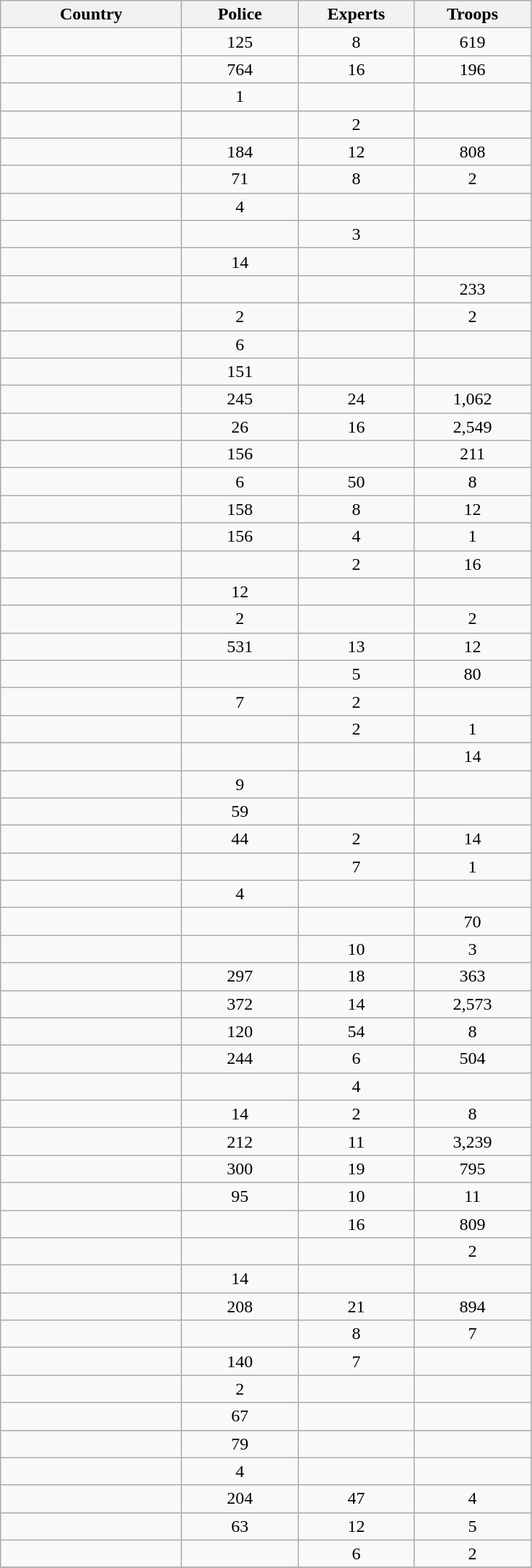<table class="wikitable sortable" border="1">
<tr>
<th scope="col" width="160px">Country</th>
<th scope="col" width="100px">Police</th>
<th scope="col" width="100px">Experts</th>
<th scope="col" width="100px">Troops</th>
</tr>
<tr>
<td></td>
<td align=center>125</td>
<td align=center>8</td>
<td align=center>619</td>
</tr>
<tr>
<td></td>
<td align=center>764</td>
<td align=center>16</td>
<td align=center>196</td>
</tr>
<tr>
<td></td>
<td align=center>1</td>
<td align=center></td>
<td align=center></td>
</tr>
<tr>
<td></td>
<td align=center></td>
<td align=center>2</td>
<td align=center></td>
</tr>
<tr>
<td></td>
<td align=center>184</td>
<td align=center>12</td>
<td align=center>808</td>
</tr>
<tr>
<td></td>
<td align=center>71</td>
<td align=center>8</td>
<td align=center>2</td>
</tr>
<tr>
<td></td>
<td align=center>4</td>
<td align=center></td>
<td align=center></td>
</tr>
<tr>
<td></td>
<td align=center></td>
<td align=center>3</td>
<td align=center></td>
</tr>
<tr>
<td></td>
<td align=center>14</td>
<td align=center></td>
<td align=center></td>
</tr>
<tr>
<td></td>
<td align=center></td>
<td align=center></td>
<td align=center>233</td>
</tr>
<tr>
<td></td>
<td align=center>2</td>
<td align=center></td>
<td align=center>2</td>
</tr>
<tr>
<td></td>
<td align=center>6</td>
<td align=center></td>
<td align=center></td>
</tr>
<tr>
<td></td>
<td align=center>151</td>
<td align=center></td>
<td align=center></td>
</tr>
<tr>
<td></td>
<td align=center>245</td>
<td align=center>24</td>
<td align=center>1,062</td>
</tr>
<tr>
<td></td>
<td align=center>26</td>
<td align=center>16</td>
<td align=center>2,549</td>
</tr>
<tr>
<td></td>
<td align=center>156</td>
<td align=center></td>
<td align=center>211</td>
</tr>
<tr>
<td></td>
<td align=center>6</td>
<td align=center>50</td>
<td align=center>8</td>
</tr>
<tr>
<td></td>
<td align=center>158</td>
<td align=center>8</td>
<td align=center>12</td>
</tr>
<tr>
<td></td>
<td align=center>156</td>
<td align=center>4</td>
<td align=center>1</td>
</tr>
<tr>
<td></td>
<td align=center></td>
<td align=center>2</td>
<td align=center>16</td>
</tr>
<tr>
<td></td>
<td align=center>12</td>
<td align=center></td>
<td align=center></td>
</tr>
<tr>
<td></td>
<td align=center>2</td>
<td align=center></td>
<td align=center>2</td>
</tr>
<tr>
<td></td>
<td align=center>531</td>
<td align=center>13</td>
<td align=center>12</td>
</tr>
<tr>
<td></td>
<td align=center></td>
<td align=center>5</td>
<td align=center>80</td>
</tr>
<tr>
<td></td>
<td align=center>7</td>
<td align=center>2</td>
<td align=center></td>
</tr>
<tr>
<td></td>
<td align=center></td>
<td align=center>2</td>
<td align=center>1</td>
</tr>
<tr>
<td></td>
<td align=center></td>
<td align=center></td>
<td align=center>14</td>
</tr>
<tr>
<td></td>
<td align=center>9</td>
<td align=center></td>
<td align=center></td>
</tr>
<tr>
<td></td>
<td align=center>59</td>
<td align=center></td>
<td align=center></td>
</tr>
<tr>
<td></td>
<td align=center>44</td>
<td align=center>2</td>
<td align=center>14</td>
</tr>
<tr>
<td></td>
<td align=center></td>
<td align=center>7</td>
<td align=center>1</td>
</tr>
<tr>
<td></td>
<td align=center>4</td>
<td align=center></td>
<td align=center></td>
</tr>
<tr>
<td></td>
<td align=center></td>
<td align=center></td>
<td align=center>70</td>
</tr>
<tr>
<td></td>
<td align=center></td>
<td align=center>10</td>
<td align=center>3</td>
</tr>
<tr>
<td></td>
<td align=center>297</td>
<td align=center>18</td>
<td align=center>363</td>
</tr>
<tr>
<td></td>
<td align=center>372</td>
<td align=center>14</td>
<td align=center>2,573</td>
</tr>
<tr>
<td></td>
<td align=center>120</td>
<td align=center>54</td>
<td align=center>8</td>
</tr>
<tr>
<td></td>
<td align=center>244</td>
<td align=center>6</td>
<td align=center>504</td>
</tr>
<tr>
<td></td>
<td align=center></td>
<td align=center>4</td>
<td align=center></td>
</tr>
<tr>
<td></td>
<td align=center>14</td>
<td align=center>2</td>
<td align=center>8</td>
</tr>
<tr>
<td></td>
<td align=center>212</td>
<td align=center>11</td>
<td align=center>3,239</td>
</tr>
<tr>
<td></td>
<td align=center>300</td>
<td align=center>19</td>
<td align=center>795</td>
</tr>
<tr>
<td></td>
<td align=center>95</td>
<td align=center>10</td>
<td align=center>11</td>
</tr>
<tr>
<td></td>
<td align=center></td>
<td align=center>16</td>
<td align=center>809</td>
</tr>
<tr>
<td></td>
<td align=center></td>
<td align=center></td>
<td align=center>2</td>
</tr>
<tr>
<td></td>
<td align=center>14</td>
<td align=center></td>
<td align=center></td>
</tr>
<tr>
<td></td>
<td align=center>208</td>
<td align=center>21</td>
<td align=center>894</td>
</tr>
<tr>
<td></td>
<td align=center></td>
<td align=center>8</td>
<td align=center>7</td>
</tr>
<tr>
<td></td>
<td align=center>140</td>
<td align=center>7</td>
<td align=center></td>
</tr>
<tr>
<td></td>
<td align=center>2</td>
<td align=center></td>
<td align=center></td>
</tr>
<tr>
<td></td>
<td align=center>67</td>
<td align=center></td>
<td align=center></td>
</tr>
<tr>
<td></td>
<td align=center>79</td>
<td align=center></td>
<td align=center></td>
</tr>
<tr>
<td></td>
<td align=center>4</td>
<td align=center></td>
<td align=center></td>
</tr>
<tr>
<td></td>
<td align=center>204</td>
<td align=center>47</td>
<td align=center>4</td>
</tr>
<tr>
<td></td>
<td align=center>63</td>
<td align=center>12</td>
<td align=center>5</td>
</tr>
<tr>
<td></td>
<td align=center></td>
<td align=center>6</td>
<td align=center>2</td>
</tr>
<tr>
</tr>
</table>
